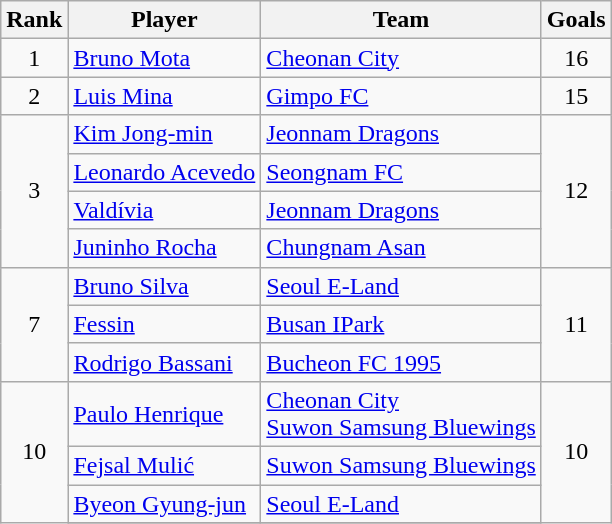<table class="wikitable">
<tr>
<th>Rank</th>
<th>Player</th>
<th>Team</th>
<th>Goals</th>
</tr>
<tr>
<td align=center>1</td>
<td> <a href='#'>Bruno Mota</a></td>
<td><a href='#'>Cheonan City</a></td>
<td align=center>16</td>
</tr>
<tr>
<td align=center>2</td>
<td> <a href='#'>Luis Mina</a></td>
<td><a href='#'>Gimpo FC</a></td>
<td align=center>15</td>
</tr>
<tr>
<td align=center rowspan=4>3</td>
<td> <a href='#'>Kim Jong-min</a></td>
<td><a href='#'>Jeonnam Dragons</a></td>
<td align=center rowspan=4>12</td>
</tr>
<tr>
<td> <a href='#'>Leonardo Acevedo</a></td>
<td><a href='#'>Seongnam FC</a></td>
</tr>
<tr>
<td> <a href='#'>Valdívia</a></td>
<td><a href='#'>Jeonnam Dragons</a></td>
</tr>
<tr>
<td> <a href='#'>Juninho Rocha</a></td>
<td><a href='#'>Chungnam Asan</a></td>
</tr>
<tr>
<td align=center rowspan=3>7</td>
<td> <a href='#'>Bruno Silva</a></td>
<td><a href='#'>Seoul E-Land</a></td>
<td align=center rowspan=3>11</td>
</tr>
<tr>
<td> <a href='#'>Fessin</a></td>
<td><a href='#'>Busan IPark</a></td>
</tr>
<tr>
<td> <a href='#'>Rodrigo Bassani</a></td>
<td><a href='#'>Bucheon FC 1995</a></td>
</tr>
<tr>
<td align=center rowspan=5>10</td>
<td> <a href='#'>Paulo Henrique</a></td>
<td><a href='#'>Cheonan City</a><br><a href='#'>Suwon Samsung Bluewings</a></td>
<td align=center rowspan=5>10</td>
</tr>
<tr>
<td> <a href='#'>Fejsal Mulić</a></td>
<td><a href='#'>Suwon Samsung Bluewings</a></td>
</tr>
<tr>
<td> <a href='#'>Byeon Gyung-jun</a></td>
<td><a href='#'>Seoul E-Land</a></td>
</tr>
<tr>
</tr>
</table>
